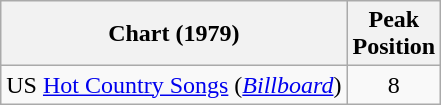<table class="wikitable">
<tr>
<th align="left">Chart (1979)</th>
<th align="left">Peak<br>Position</th>
</tr>
<tr>
<td align="left">US <a href='#'>Hot Country Songs</a> (<em><a href='#'>Billboard</a></em>)</td>
<td align="center">8</td>
</tr>
</table>
